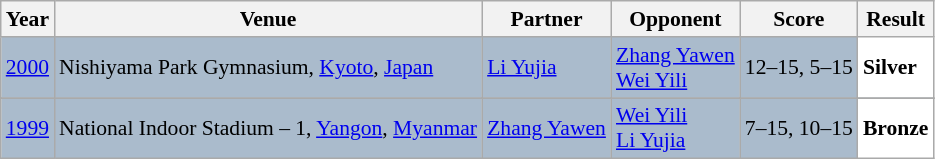<table class="sortable wikitable" style="font-size: 90%;">
<tr>
<th>Year</th>
<th>Venue</th>
<th>Partner</th>
<th>Opponent</th>
<th>Score</th>
<th>Result</th>
</tr>
<tr style="background:#AABBCC">
<td align="center"><a href='#'>2000</a></td>
<td align="left">Nishiyama Park Gymnasium, <a href='#'>Kyoto</a>, <a href='#'>Japan</a></td>
<td align="left"> <a href='#'>Li Yujia</a></td>
<td align="left"> <a href='#'>Zhang Yawen</a> <br>  <a href='#'>Wei Yili</a></td>
<td align="left">12–15, 5–15</td>
<td style="text-align:left; background:white"> <strong>Silver</strong></td>
</tr>
<tr>
</tr>
<tr style="background:#AABBCC">
<td align="center"><a href='#'>1999</a></td>
<td align="left">National Indoor Stadium – 1, <a href='#'>Yangon</a>, <a href='#'>Myanmar</a></td>
<td align="left"> <a href='#'>Zhang Yawen</a></td>
<td align="left"> <a href='#'>Wei Yili</a> <br>  <a href='#'>Li Yujia</a></td>
<td align="left">7–15, 10–15</td>
<td style="text-align:left; background:white"> <strong>Bronze</strong></td>
</tr>
</table>
